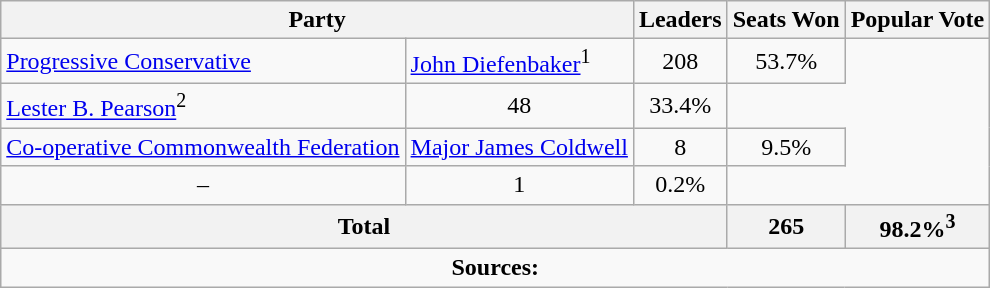<table class="wikitable">
<tr>
<th colspan="2">Party</th>
<th>Leaders</th>
<th>Seats Won</th>
<th>Popular Vote</th>
</tr>
<tr>
<td><a href='#'>Progressive Conservative</a></td>
<td><a href='#'>John Diefenbaker</a><sup>1</sup></td>
<td align=center>208</td>
<td align=center>53.7%</td>
</tr>
<tr>
<td><a href='#'>Lester B. Pearson</a><sup>2</sup></td>
<td align=center>48</td>
<td align=center>33.4%</td>
</tr>
<tr>
<td><a href='#'>Co-operative Commonwealth Federation</a></td>
<td><a href='#'>Major James Coldwell</a></td>
<td align=center>8</td>
<td align=center>9.5%</td>
</tr>
<tr>
<td align=center>–</td>
<td align=center>1</td>
<td align=center>0.2%</td>
</tr>
<tr>
<th colspan=3 align=left>Total</th>
<th align=center>265</th>
<th align=center>98.2%<sup>3</sup></th>
</tr>
<tr>
<td align="center" colspan=5><strong>Sources:</strong> </td>
</tr>
</table>
